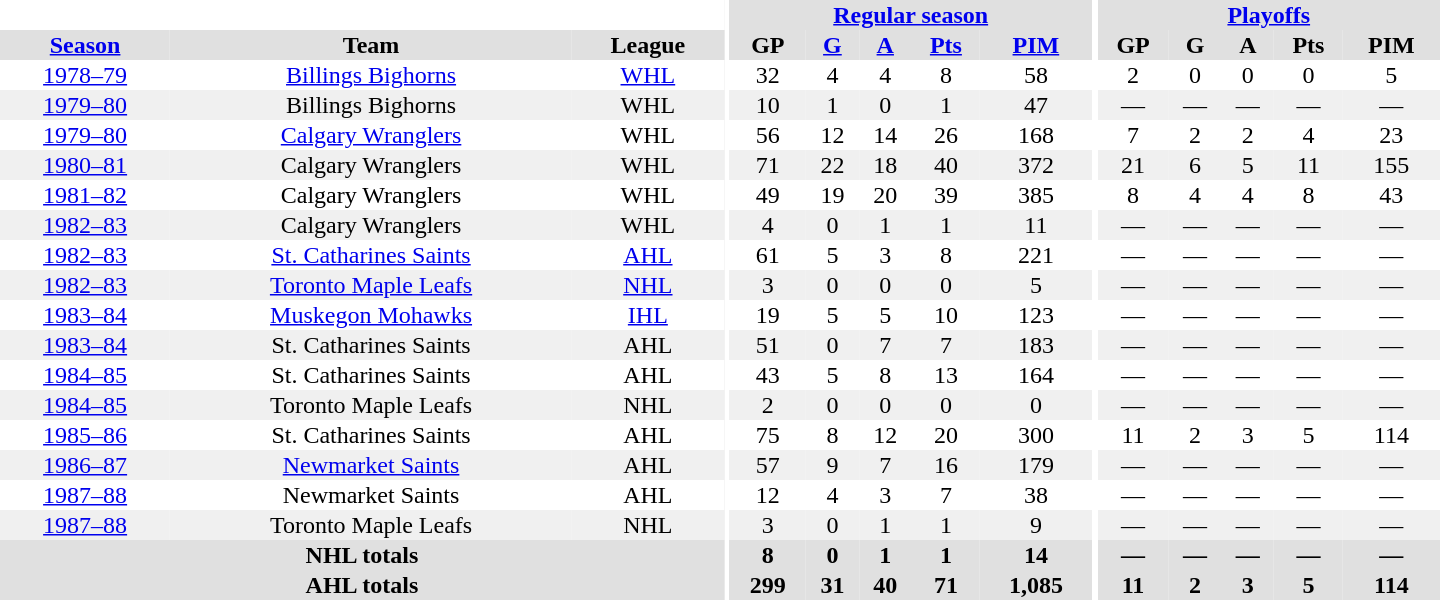<table border="0" cellpadding="1" cellspacing="0" style="text-align:center; width:60em">
<tr bgcolor="#e0e0e0">
<th colspan="3" bgcolor="#ffffff"></th>
<th rowspan="99" bgcolor="#ffffff"></th>
<th colspan="5"><a href='#'>Regular season</a></th>
<th rowspan="99" bgcolor="#ffffff"></th>
<th colspan="5"><a href='#'>Playoffs</a></th>
</tr>
<tr bgcolor="#e0e0e0">
<th><a href='#'>Season</a></th>
<th>Team</th>
<th>League</th>
<th>GP</th>
<th><a href='#'>G</a></th>
<th><a href='#'>A</a></th>
<th><a href='#'>Pts</a></th>
<th><a href='#'>PIM</a></th>
<th>GP</th>
<th>G</th>
<th>A</th>
<th>Pts</th>
<th>PIM</th>
</tr>
<tr>
<td><a href='#'>1978–79</a></td>
<td><a href='#'>Billings Bighorns</a></td>
<td><a href='#'>WHL</a></td>
<td>32</td>
<td>4</td>
<td>4</td>
<td>8</td>
<td>58</td>
<td>2</td>
<td>0</td>
<td>0</td>
<td>0</td>
<td>5</td>
</tr>
<tr bgcolor="#f0f0f0">
<td><a href='#'>1979–80</a></td>
<td>Billings Bighorns</td>
<td>WHL</td>
<td>10</td>
<td>1</td>
<td>0</td>
<td>1</td>
<td>47</td>
<td>—</td>
<td>—</td>
<td>—</td>
<td>—</td>
<td>—</td>
</tr>
<tr>
<td><a href='#'>1979–80</a></td>
<td><a href='#'>Calgary Wranglers</a></td>
<td>WHL</td>
<td>56</td>
<td>12</td>
<td>14</td>
<td>26</td>
<td>168</td>
<td>7</td>
<td>2</td>
<td>2</td>
<td>4</td>
<td>23</td>
</tr>
<tr bgcolor="#f0f0f0">
<td><a href='#'>1980–81</a></td>
<td>Calgary Wranglers</td>
<td>WHL</td>
<td>71</td>
<td>22</td>
<td>18</td>
<td>40</td>
<td>372</td>
<td>21</td>
<td>6</td>
<td>5</td>
<td>11</td>
<td>155</td>
</tr>
<tr>
<td><a href='#'>1981–82</a></td>
<td>Calgary Wranglers</td>
<td>WHL</td>
<td>49</td>
<td>19</td>
<td>20</td>
<td>39</td>
<td>385</td>
<td>8</td>
<td>4</td>
<td>4</td>
<td>8</td>
<td>43</td>
</tr>
<tr bgcolor="#f0f0f0">
<td><a href='#'>1982–83</a></td>
<td>Calgary Wranglers</td>
<td>WHL</td>
<td>4</td>
<td>0</td>
<td>1</td>
<td>1</td>
<td>11</td>
<td>—</td>
<td>—</td>
<td>—</td>
<td>—</td>
<td>—</td>
</tr>
<tr>
<td><a href='#'>1982–83</a></td>
<td><a href='#'>St. Catharines Saints</a></td>
<td><a href='#'>AHL</a></td>
<td>61</td>
<td>5</td>
<td>3</td>
<td>8</td>
<td>221</td>
<td>—</td>
<td>—</td>
<td>—</td>
<td>—</td>
<td>—</td>
</tr>
<tr bgcolor="#f0f0f0">
<td><a href='#'>1982–83</a></td>
<td><a href='#'>Toronto Maple Leafs</a></td>
<td><a href='#'>NHL</a></td>
<td>3</td>
<td>0</td>
<td>0</td>
<td>0</td>
<td>5</td>
<td>—</td>
<td>—</td>
<td>—</td>
<td>—</td>
<td>—</td>
</tr>
<tr>
<td><a href='#'>1983–84</a></td>
<td><a href='#'>Muskegon Mohawks</a></td>
<td><a href='#'>IHL</a></td>
<td>19</td>
<td>5</td>
<td>5</td>
<td>10</td>
<td>123</td>
<td>—</td>
<td>—</td>
<td>—</td>
<td>—</td>
<td>—</td>
</tr>
<tr bgcolor="#f0f0f0">
<td><a href='#'>1983–84</a></td>
<td>St. Catharines Saints</td>
<td>AHL</td>
<td>51</td>
<td>0</td>
<td>7</td>
<td>7</td>
<td>183</td>
<td>—</td>
<td>—</td>
<td>—</td>
<td>—</td>
<td>—</td>
</tr>
<tr>
<td><a href='#'>1984–85</a></td>
<td>St. Catharines Saints</td>
<td>AHL</td>
<td>43</td>
<td>5</td>
<td>8</td>
<td>13</td>
<td>164</td>
<td>—</td>
<td>—</td>
<td>—</td>
<td>—</td>
<td>—</td>
</tr>
<tr bgcolor="#f0f0f0">
<td><a href='#'>1984–85</a></td>
<td>Toronto Maple Leafs</td>
<td>NHL</td>
<td>2</td>
<td>0</td>
<td>0</td>
<td>0</td>
<td>0</td>
<td>—</td>
<td>—</td>
<td>—</td>
<td>—</td>
<td>—</td>
</tr>
<tr>
<td><a href='#'>1985–86</a></td>
<td>St. Catharines Saints</td>
<td>AHL</td>
<td>75</td>
<td>8</td>
<td>12</td>
<td>20</td>
<td>300</td>
<td>11</td>
<td>2</td>
<td>3</td>
<td>5</td>
<td>114</td>
</tr>
<tr bgcolor="#f0f0f0">
<td><a href='#'>1986–87</a></td>
<td><a href='#'>Newmarket Saints</a></td>
<td>AHL</td>
<td>57</td>
<td>9</td>
<td>7</td>
<td>16</td>
<td>179</td>
<td>—</td>
<td>—</td>
<td>—</td>
<td>—</td>
<td>—</td>
</tr>
<tr>
<td><a href='#'>1987–88</a></td>
<td>Newmarket Saints</td>
<td>AHL</td>
<td>12</td>
<td>4</td>
<td>3</td>
<td>7</td>
<td>38</td>
<td>—</td>
<td>—</td>
<td>—</td>
<td>—</td>
<td>—</td>
</tr>
<tr bgcolor="#f0f0f0">
<td><a href='#'>1987–88</a></td>
<td>Toronto Maple Leafs</td>
<td>NHL</td>
<td>3</td>
<td>0</td>
<td>1</td>
<td>1</td>
<td>9</td>
<td>—</td>
<td>—</td>
<td>—</td>
<td>—</td>
<td>—</td>
</tr>
<tr>
</tr>
<tr ALIGN="center" bgcolor="#e0e0e0">
<th colspan="3">NHL totals</th>
<th ALIGN="center">8</th>
<th ALIGN="center">0</th>
<th ALIGN="center">1</th>
<th ALIGN="center">1</th>
<th ALIGN="center">14</th>
<th ALIGN="center">—</th>
<th ALIGN="center">—</th>
<th ALIGN="center">—</th>
<th ALIGN="center">—</th>
<th ALIGN="center">—</th>
</tr>
<tr>
</tr>
<tr ALIGN="center" bgcolor="#e0e0e0">
<th colspan="3">AHL totals</th>
<th ALIGN="center">299</th>
<th ALIGN="center">31</th>
<th ALIGN="center">40</th>
<th ALIGN="center">71</th>
<th ALIGN="center">1,085</th>
<th ALIGN="center">11</th>
<th ALIGN="center">2</th>
<th ALIGN="center">3</th>
<th ALIGN="center">5</th>
<th ALIGN="center">114</th>
</tr>
</table>
